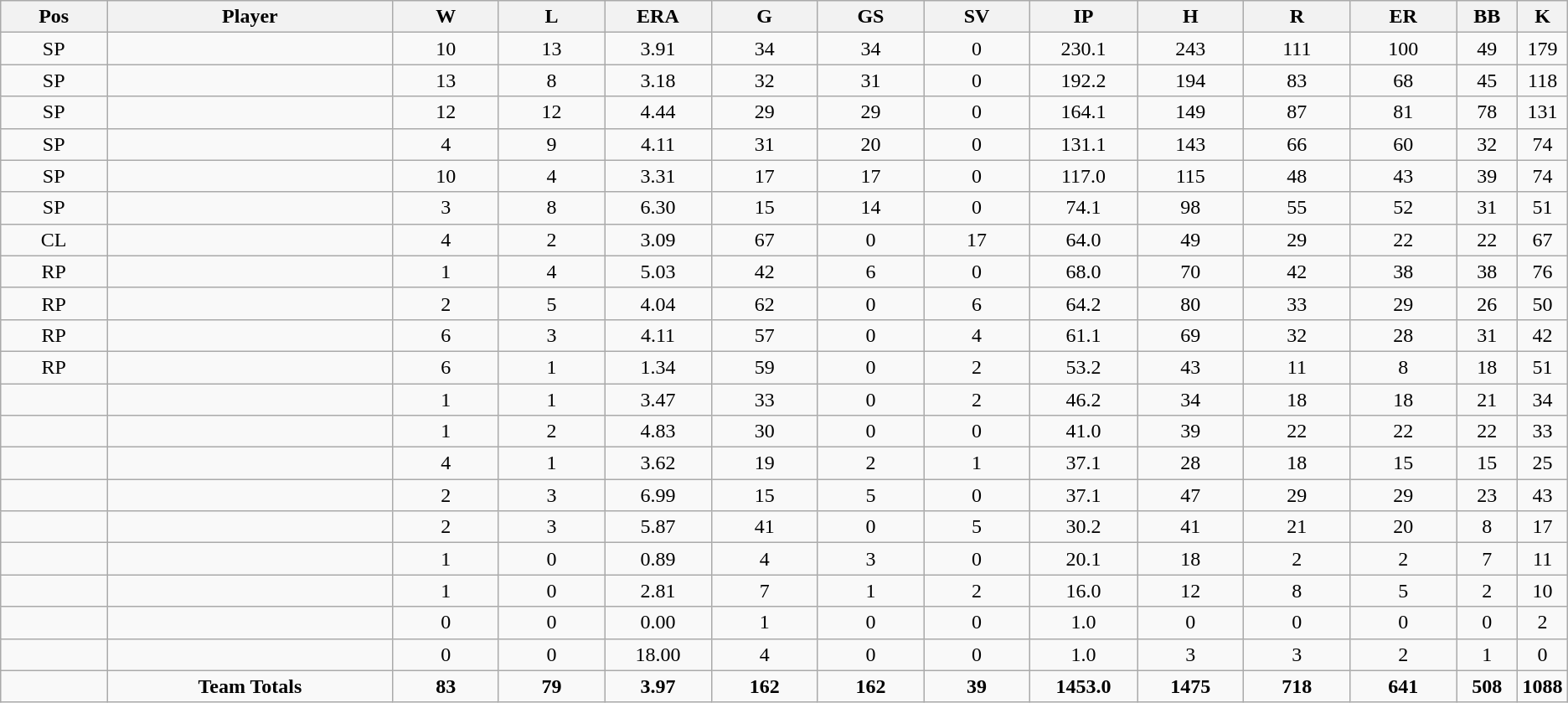<table class="wikitable sortable">
<tr>
<th bgcolor="#DDDDFF" width="7%">Pos</th>
<th bgcolor="#DDDDFF" width="19%">Player</th>
<th bgcolor="#DDDDFF" width="7%">W</th>
<th bgcolor="#DDDDFF" width="7%">L</th>
<th bgcolor="#DDDDFF" width="7%">ERA</th>
<th bgcolor="#DDDDFF" width="7%">G</th>
<th bgcolor="#DDDDFF" width="7%">GS</th>
<th bgcolor="#DDDDFF" width="7%">SV</th>
<th bgcolor="#DDDDFF" width="7%">IP</th>
<th bgcolor="#DDDDFF" width="7%">H</th>
<th bgcolor="#DDDDFF" width="7%">R</th>
<th bgcolor="#DDDDFF" width="7%">ER</th>
<th bgcolor="#DDDDFF" width="7%">BB</th>
<th bgcolor="#DDDDFF" width="7%">K</th>
</tr>
<tr align="center">
<td>SP</td>
<td></td>
<td>10</td>
<td>13</td>
<td>3.91</td>
<td>34</td>
<td>34</td>
<td>0</td>
<td>230.1</td>
<td>243</td>
<td>111</td>
<td>100</td>
<td>49</td>
<td>179</td>
</tr>
<tr align="center">
<td>SP</td>
<td></td>
<td>13</td>
<td>8</td>
<td>3.18</td>
<td>32</td>
<td>31</td>
<td>0</td>
<td>192.2</td>
<td>194</td>
<td>83</td>
<td>68</td>
<td>45</td>
<td>118</td>
</tr>
<tr align="center">
<td>SP</td>
<td></td>
<td>12</td>
<td>12</td>
<td>4.44</td>
<td>29</td>
<td>29</td>
<td>0</td>
<td>164.1</td>
<td>149</td>
<td>87</td>
<td>81</td>
<td>78</td>
<td>131</td>
</tr>
<tr align="center">
<td>SP</td>
<td></td>
<td>4</td>
<td>9</td>
<td>4.11</td>
<td>31</td>
<td>20</td>
<td>0</td>
<td>131.1</td>
<td>143</td>
<td>66</td>
<td>60</td>
<td>32</td>
<td>74</td>
</tr>
<tr align="center">
<td>SP</td>
<td></td>
<td>10</td>
<td>4</td>
<td>3.31</td>
<td>17</td>
<td>17</td>
<td>0</td>
<td>117.0</td>
<td>115</td>
<td>48</td>
<td>43</td>
<td>39</td>
<td>74</td>
</tr>
<tr align="center">
<td>SP</td>
<td></td>
<td>3</td>
<td>8</td>
<td>6.30</td>
<td>15</td>
<td>14</td>
<td>0</td>
<td>74.1</td>
<td>98</td>
<td>55</td>
<td>52</td>
<td>31</td>
<td>51</td>
</tr>
<tr align="center">
<td>CL</td>
<td></td>
<td>4</td>
<td>2</td>
<td>3.09</td>
<td>67</td>
<td>0</td>
<td>17</td>
<td>64.0</td>
<td>49</td>
<td>29</td>
<td>22</td>
<td>22</td>
<td>67</td>
</tr>
<tr align="center">
<td>RP</td>
<td></td>
<td>1</td>
<td>4</td>
<td>5.03</td>
<td>42</td>
<td>6</td>
<td>0</td>
<td>68.0</td>
<td>70</td>
<td>42</td>
<td>38</td>
<td>38</td>
<td>76</td>
</tr>
<tr align="center">
<td>RP</td>
<td></td>
<td>2</td>
<td>5</td>
<td>4.04</td>
<td>62</td>
<td>0</td>
<td>6</td>
<td>64.2</td>
<td>80</td>
<td>33</td>
<td>29</td>
<td>26</td>
<td>50</td>
</tr>
<tr align="center">
<td>RP</td>
<td></td>
<td>6</td>
<td>3</td>
<td>4.11</td>
<td>57</td>
<td>0</td>
<td>4</td>
<td>61.1</td>
<td>69</td>
<td>32</td>
<td>28</td>
<td>31</td>
<td>42</td>
</tr>
<tr align="center">
<td>RP</td>
<td></td>
<td>6</td>
<td>1</td>
<td>1.34</td>
<td>59</td>
<td>0</td>
<td>2</td>
<td>53.2</td>
<td>43</td>
<td>11</td>
<td>8</td>
<td>18</td>
<td>51</td>
</tr>
<tr align="center">
<td></td>
<td></td>
<td>1</td>
<td>1</td>
<td>3.47</td>
<td>33</td>
<td>0</td>
<td>2</td>
<td>46.2</td>
<td>34</td>
<td>18</td>
<td>18</td>
<td>21</td>
<td>34</td>
</tr>
<tr align="center">
<td></td>
<td></td>
<td>1</td>
<td>2</td>
<td>4.83</td>
<td>30</td>
<td>0</td>
<td>0</td>
<td>41.0</td>
<td>39</td>
<td>22</td>
<td>22</td>
<td>22</td>
<td>33</td>
</tr>
<tr align="center">
<td></td>
<td></td>
<td>4</td>
<td>1</td>
<td>3.62</td>
<td>19</td>
<td>2</td>
<td>1</td>
<td>37.1</td>
<td>28</td>
<td>18</td>
<td>15</td>
<td>15</td>
<td>25</td>
</tr>
<tr align="center">
<td></td>
<td></td>
<td>2</td>
<td>3</td>
<td>6.99</td>
<td>15</td>
<td>5</td>
<td>0</td>
<td>37.1</td>
<td>47</td>
<td>29</td>
<td>29</td>
<td>23</td>
<td>43</td>
</tr>
<tr align="center">
<td></td>
<td></td>
<td>2</td>
<td>3</td>
<td>5.87</td>
<td>41</td>
<td>0</td>
<td>5</td>
<td>30.2</td>
<td>41</td>
<td>21</td>
<td>20</td>
<td>8</td>
<td>17</td>
</tr>
<tr align="center">
<td></td>
<td></td>
<td>1</td>
<td>0</td>
<td>0.89</td>
<td>4</td>
<td>3</td>
<td>0</td>
<td>20.1</td>
<td>18</td>
<td>2</td>
<td>2</td>
<td>7</td>
<td>11</td>
</tr>
<tr align="center">
<td></td>
<td></td>
<td>1</td>
<td>0</td>
<td>2.81</td>
<td>7</td>
<td>1</td>
<td>2</td>
<td>16.0</td>
<td>12</td>
<td>8</td>
<td>5</td>
<td>2</td>
<td>10</td>
</tr>
<tr align="center">
<td></td>
<td></td>
<td>0</td>
<td>0</td>
<td>0.00</td>
<td>1</td>
<td>0</td>
<td>0</td>
<td>1.0</td>
<td>0</td>
<td>0</td>
<td>0</td>
<td>0</td>
<td>2</td>
</tr>
<tr align="center">
<td></td>
<td></td>
<td>0</td>
<td>0</td>
<td>18.00</td>
<td>4</td>
<td>0</td>
<td>0</td>
<td>1.0</td>
<td>3</td>
<td>3</td>
<td>2</td>
<td>1</td>
<td>0</td>
</tr>
<tr align="center" class="unsortable">
<td></td>
<td><strong>Team Totals</strong></td>
<td><strong>83</strong></td>
<td><strong>79</strong></td>
<td><strong>3.97</strong></td>
<td><strong>162</strong></td>
<td><strong>162</strong></td>
<td><strong>39</strong></td>
<td><strong>1453.0</strong></td>
<td><strong>1475</strong></td>
<td><strong>718</strong></td>
<td><strong>641</strong></td>
<td><strong>508</strong></td>
<td><strong>1088</strong></td>
</tr>
</table>
